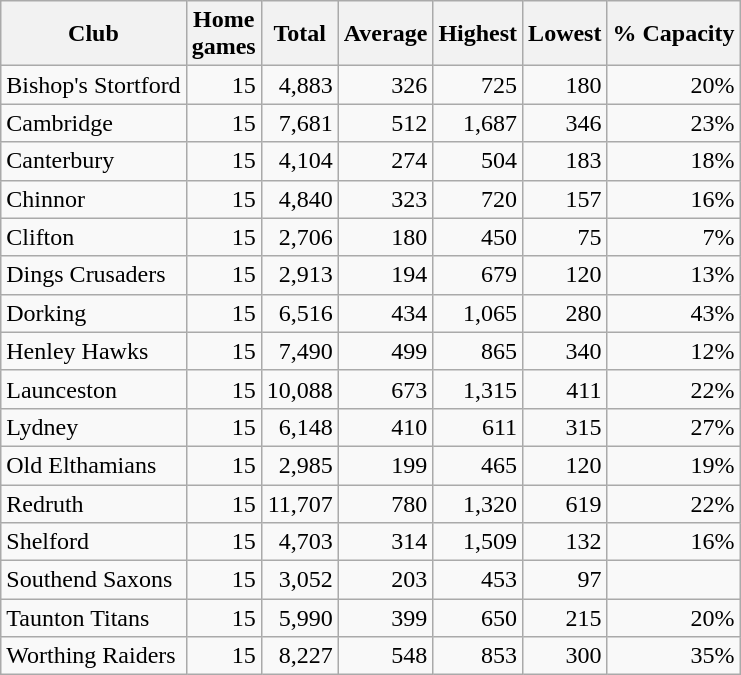<table class="wikitable sortable" style="text-align:right">
<tr>
<th>Club</th>
<th>Home<br>games</th>
<th>Total</th>
<th>Average</th>
<th>Highest</th>
<th>Lowest</th>
<th>% Capacity</th>
</tr>
<tr>
<td style="text-align:left">Bishop's Stortford</td>
<td>15</td>
<td>4,883</td>
<td>326</td>
<td>725</td>
<td>180</td>
<td>20%</td>
</tr>
<tr>
<td style="text-align:left">Cambridge</td>
<td>15</td>
<td>7,681</td>
<td>512</td>
<td>1,687</td>
<td>346</td>
<td>23%</td>
</tr>
<tr>
<td style="text-align:left">Canterbury</td>
<td>15</td>
<td>4,104</td>
<td>274</td>
<td>504</td>
<td>183</td>
<td>18%</td>
</tr>
<tr>
<td style="text-align:left">Chinnor</td>
<td>15</td>
<td>4,840</td>
<td>323</td>
<td>720</td>
<td>157</td>
<td>16%</td>
</tr>
<tr>
<td style="text-align:left">Clifton</td>
<td>15</td>
<td>2,706</td>
<td>180</td>
<td>450</td>
<td>75</td>
<td>7%</td>
</tr>
<tr>
<td style="text-align:left">Dings Crusaders</td>
<td>15</td>
<td>2,913</td>
<td>194</td>
<td>679</td>
<td>120</td>
<td>13%</td>
</tr>
<tr>
<td style="text-align:left">Dorking</td>
<td>15</td>
<td>6,516</td>
<td>434</td>
<td>1,065</td>
<td>280</td>
<td>43%</td>
</tr>
<tr>
<td style="text-align:left">Henley Hawks</td>
<td>15</td>
<td>7,490</td>
<td>499</td>
<td>865</td>
<td>340</td>
<td>12%</td>
</tr>
<tr>
<td style="text-align:left">Launceston</td>
<td>15</td>
<td>10,088</td>
<td>673</td>
<td>1,315</td>
<td>411</td>
<td>22%</td>
</tr>
<tr>
<td style="text-align:left">Lydney</td>
<td>15</td>
<td>6,148</td>
<td>410</td>
<td>611</td>
<td>315</td>
<td>27%</td>
</tr>
<tr>
<td style="text-align:left">Old Elthamians</td>
<td>15</td>
<td>2,985</td>
<td>199</td>
<td>465</td>
<td>120</td>
<td>19%</td>
</tr>
<tr>
<td style="text-align:left">Redruth</td>
<td>15</td>
<td>11,707</td>
<td>780</td>
<td>1,320</td>
<td>619</td>
<td>22%</td>
</tr>
<tr>
<td style="text-align:left">Shelford</td>
<td>15</td>
<td>4,703</td>
<td>314</td>
<td>1,509</td>
<td>132</td>
<td>16%</td>
</tr>
<tr>
<td style="text-align:left">Southend Saxons</td>
<td>15</td>
<td>3,052</td>
<td>203</td>
<td>453</td>
<td>97</td>
<td></td>
</tr>
<tr>
<td style="text-align:left">Taunton Titans</td>
<td>15</td>
<td>5,990</td>
<td>399</td>
<td>650</td>
<td>215</td>
<td>20%</td>
</tr>
<tr>
<td style="text-align:left">Worthing Raiders</td>
<td>15</td>
<td>8,227</td>
<td>548</td>
<td>853</td>
<td>300</td>
<td>35%</td>
</tr>
</table>
